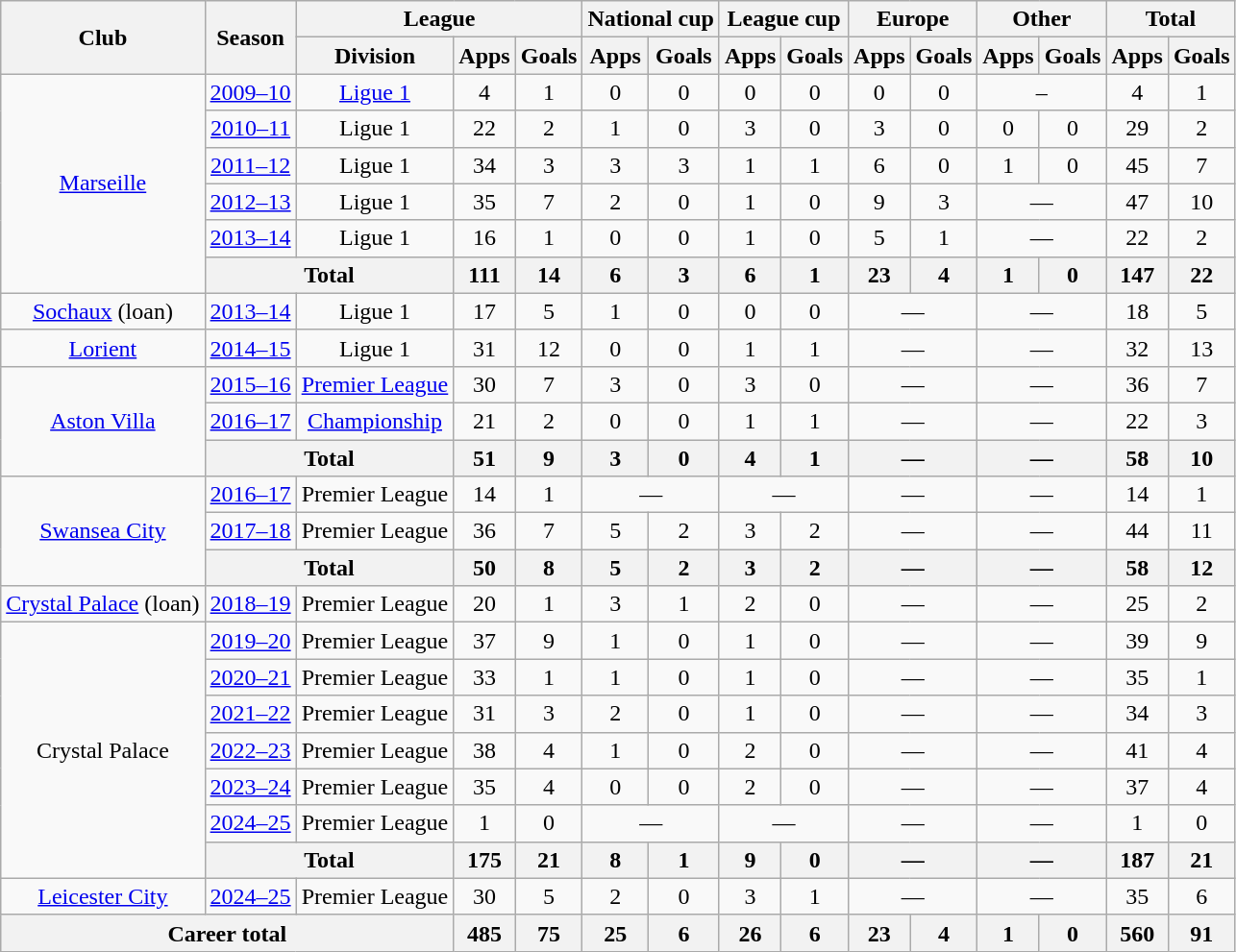<table class="wikitable" style="text-align: center">
<tr>
<th rowspan="2">Club</th>
<th rowspan="2">Season</th>
<th colspan="3">League</th>
<th colspan="2">National cup</th>
<th colspan="2">League cup</th>
<th colspan="2">Europe</th>
<th colspan="2">Other</th>
<th colspan="2">Total</th>
</tr>
<tr>
<th>Division</th>
<th>Apps</th>
<th>Goals</th>
<th>Apps</th>
<th>Goals</th>
<th>Apps</th>
<th>Goals</th>
<th>Apps</th>
<th>Goals</th>
<th>Apps</th>
<th>Goals</th>
<th>Apps</th>
<th>Goals</th>
</tr>
<tr>
<td rowspan="6"><a href='#'>Marseille</a></td>
<td><a href='#'>2009–10</a></td>
<td><a href='#'>Ligue 1</a></td>
<td>4</td>
<td>1</td>
<td>0</td>
<td>0</td>
<td>0</td>
<td>0</td>
<td>0</td>
<td>0</td>
<td colspan="2">–</td>
<td>4</td>
<td>1</td>
</tr>
<tr>
<td><a href='#'>2010–11</a></td>
<td>Ligue 1</td>
<td>22</td>
<td>2</td>
<td>1</td>
<td>0</td>
<td>3</td>
<td>0</td>
<td>3</td>
<td>0</td>
<td>0</td>
<td>0</td>
<td>29</td>
<td>2</td>
</tr>
<tr>
<td><a href='#'>2011–12</a></td>
<td>Ligue 1</td>
<td>34</td>
<td>3</td>
<td>3</td>
<td>3</td>
<td>1</td>
<td>1</td>
<td>6</td>
<td>0</td>
<td>1</td>
<td>0</td>
<td>45</td>
<td>7</td>
</tr>
<tr>
<td><a href='#'>2012–13</a></td>
<td>Ligue 1</td>
<td>35</td>
<td>7</td>
<td>2</td>
<td>0</td>
<td>1</td>
<td>0</td>
<td>9</td>
<td>3</td>
<td colspan="2">—</td>
<td>47</td>
<td>10</td>
</tr>
<tr>
<td><a href='#'>2013–14</a></td>
<td>Ligue 1</td>
<td>16</td>
<td>1</td>
<td>0</td>
<td>0</td>
<td>1</td>
<td>0</td>
<td>5</td>
<td>1</td>
<td colspan="2">—</td>
<td>22</td>
<td>2</td>
</tr>
<tr>
<th colspan="2">Total</th>
<th>111</th>
<th>14</th>
<th>6</th>
<th>3</th>
<th>6</th>
<th>1</th>
<th>23</th>
<th>4</th>
<th>1</th>
<th>0</th>
<th>147</th>
<th>22</th>
</tr>
<tr>
<td><a href='#'>Sochaux</a> (loan)</td>
<td><a href='#'>2013–14</a></td>
<td>Ligue 1</td>
<td>17</td>
<td>5</td>
<td>1</td>
<td>0</td>
<td>0</td>
<td>0</td>
<td colspan="2">—</td>
<td colspan="2">—</td>
<td>18</td>
<td>5</td>
</tr>
<tr>
<td><a href='#'>Lorient</a></td>
<td><a href='#'>2014–15</a></td>
<td>Ligue 1</td>
<td>31</td>
<td>12</td>
<td>0</td>
<td>0</td>
<td>1</td>
<td>1</td>
<td colspan="2">—</td>
<td colspan="2">—</td>
<td>32</td>
<td>13</td>
</tr>
<tr>
<td rowspan="3"><a href='#'>Aston Villa</a></td>
<td><a href='#'>2015–16</a></td>
<td><a href='#'>Premier League</a></td>
<td>30</td>
<td>7</td>
<td>3</td>
<td>0</td>
<td>3</td>
<td>0</td>
<td colspan="2">—</td>
<td colspan="2">—</td>
<td>36</td>
<td>7</td>
</tr>
<tr>
<td><a href='#'>2016–17</a></td>
<td><a href='#'>Championship</a></td>
<td>21</td>
<td>2</td>
<td>0</td>
<td>0</td>
<td>1</td>
<td>1</td>
<td colspan="2">—</td>
<td colspan="2">—</td>
<td>22</td>
<td>3</td>
</tr>
<tr>
<th colspan="2">Total</th>
<th>51</th>
<th>9</th>
<th>3</th>
<th>0</th>
<th>4</th>
<th>1</th>
<th colspan="2">—</th>
<th colspan="2">—</th>
<th>58</th>
<th>10</th>
</tr>
<tr>
<td rowspan="3"><a href='#'>Swansea City</a></td>
<td><a href='#'>2016–17</a></td>
<td>Premier League</td>
<td>14</td>
<td>1</td>
<td colspan="2">—</td>
<td colspan="2">—</td>
<td colspan="2">—</td>
<td colspan="2">—</td>
<td>14</td>
<td>1</td>
</tr>
<tr>
<td><a href='#'>2017–18</a></td>
<td>Premier League</td>
<td>36</td>
<td>7</td>
<td>5</td>
<td>2</td>
<td>3</td>
<td>2</td>
<td colspan="2">—</td>
<td colspan="2">—</td>
<td>44</td>
<td>11</td>
</tr>
<tr>
<th colspan="2">Total</th>
<th>50</th>
<th>8</th>
<th>5</th>
<th>2</th>
<th>3</th>
<th>2</th>
<th colspan="2">—</th>
<th colspan="2">—</th>
<th>58</th>
<th>12</th>
</tr>
<tr>
<td><a href='#'>Crystal Palace</a> (loan)</td>
<td><a href='#'>2018–19</a></td>
<td>Premier League</td>
<td>20</td>
<td>1</td>
<td>3</td>
<td>1</td>
<td>2</td>
<td>0</td>
<td colspan="2">—</td>
<td colspan="2">—</td>
<td>25</td>
<td>2</td>
</tr>
<tr>
<td rowspan="7">Crystal Palace</td>
<td><a href='#'>2019–20</a></td>
<td>Premier League</td>
<td>37</td>
<td>9</td>
<td>1</td>
<td>0</td>
<td>1</td>
<td>0</td>
<td colspan="2">—</td>
<td colspan="2">—</td>
<td>39</td>
<td>9</td>
</tr>
<tr>
<td><a href='#'>2020–21</a></td>
<td>Premier League</td>
<td>33</td>
<td>1</td>
<td>1</td>
<td>0</td>
<td>1</td>
<td>0</td>
<td colspan="2">—</td>
<td colspan="2">—</td>
<td>35</td>
<td>1</td>
</tr>
<tr>
<td><a href='#'>2021–22</a></td>
<td>Premier League</td>
<td>31</td>
<td>3</td>
<td>2</td>
<td>0</td>
<td>1</td>
<td>0</td>
<td colspan="2">—</td>
<td colspan="2">—</td>
<td>34</td>
<td>3</td>
</tr>
<tr>
<td><a href='#'>2022–23</a></td>
<td>Premier League</td>
<td>38</td>
<td>4</td>
<td>1</td>
<td>0</td>
<td>2</td>
<td>0</td>
<td colspan="2">—</td>
<td colspan="2">—</td>
<td>41</td>
<td>4</td>
</tr>
<tr>
<td><a href='#'>2023–24</a></td>
<td>Premier League</td>
<td>35</td>
<td>4</td>
<td>0</td>
<td>0</td>
<td>2</td>
<td>0</td>
<td colspan="2">—</td>
<td colspan="2">—</td>
<td>37</td>
<td>4</td>
</tr>
<tr>
<td><a href='#'>2024–25</a></td>
<td>Premier League</td>
<td>1</td>
<td>0</td>
<td colspan="2">—</td>
<td colspan="2">—</td>
<td colspan="2">—</td>
<td colspan="2">—</td>
<td>1</td>
<td>0</td>
</tr>
<tr>
<th colspan="2">Total</th>
<th>175</th>
<th>21</th>
<th>8</th>
<th>1</th>
<th>9</th>
<th>0</th>
<th colspan="2">—</th>
<th colspan="2">—</th>
<th>187</th>
<th>21</th>
</tr>
<tr>
<td><a href='#'>Leicester City</a></td>
<td><a href='#'>2024–25</a></td>
<td>Premier League</td>
<td>30</td>
<td>5</td>
<td>2</td>
<td>0</td>
<td>3</td>
<td>1</td>
<td colspan="2">—</td>
<td colspan="2">—</td>
<td>35</td>
<td>6</td>
</tr>
<tr>
<th colspan="3">Career total</th>
<th>485</th>
<th>75</th>
<th>25</th>
<th>6</th>
<th>26</th>
<th>6</th>
<th>23</th>
<th>4</th>
<th>1</th>
<th>0</th>
<th>560</th>
<th>91</th>
</tr>
</table>
